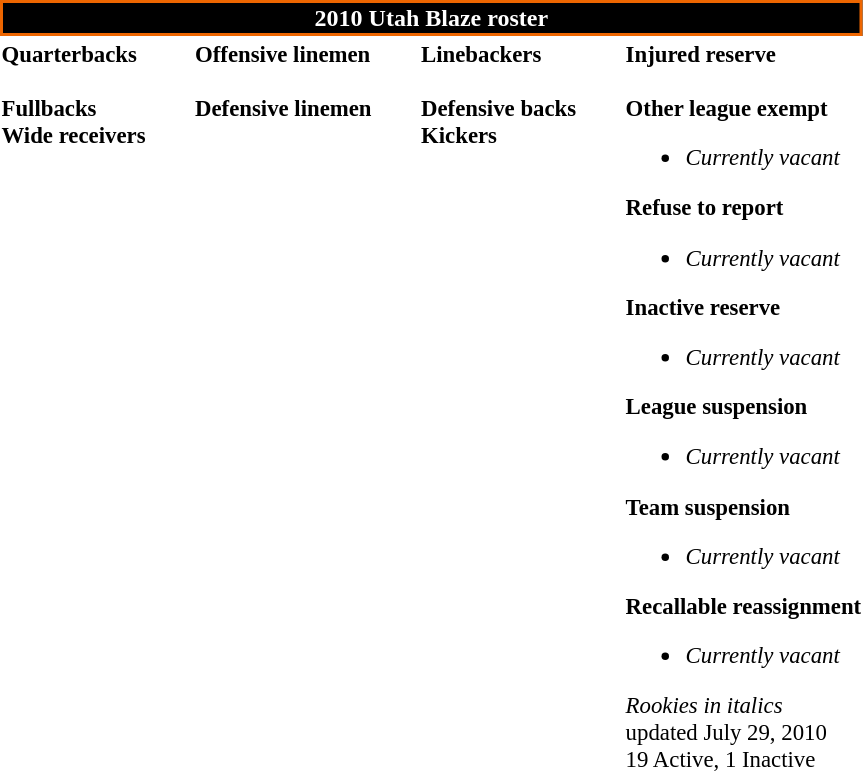<table class="toccolours" style="text-align: left;">
<tr>
<th colspan=7 style="background:#000; border: 2px solid #e60; color:#FFF; text-align:center;"><strong>2010 Utah Blaze roster</strong></th>
</tr>
<tr>
<td style="font-size: 95%;" valign="top"><strong>Quarterbacks</strong><br>
<br><strong>Fullbacks</strong>
<br><strong>Wide receivers</strong>



</td>
<td style="width: 25px;"></td>
<td style="font-size: 95%;" valign="top"><strong>Offensive linemen</strong><br><br><strong>Defensive linemen</strong>



</td>
<td style="width: 25px;"></td>
<td style="font-size: 95%;" valign="top"><strong>Linebackers</strong><br><br><strong>Defensive backs</strong>




<br><strong>Kickers</strong>
</td>
<td style="width: 25px;"></td>
<td style="font-size: 95%;" valign="top"><strong>Injured reserve</strong><br><br><strong>Other league exempt</strong><ul><li><em>Currently vacant</em></li></ul><strong>Refuse to report</strong><ul><li><em>Currently vacant</em></li></ul><strong>Inactive reserve</strong><ul><li><em>Currently vacant</em></li></ul><strong>League suspension</strong><ul><li><em>Currently vacant</em></li></ul><strong>Team suspension</strong><ul><li><em>Currently vacant</em></li></ul><strong>Recallable reassignment</strong><ul><li><em>Currently vacant</em></li></ul>
<em>Rookies in italics</em><br>
 updated July 29, 2010<br>
19 Active, 1 Inactive
</td>
</tr>
<tr>
</tr>
</table>
